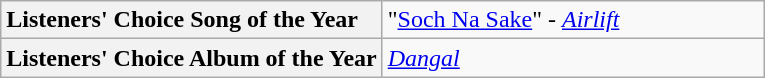<table class="wikitable">
<tr>
<th style="text-align: left; width:50%;">Listeners' Choice Song of the Year</th>
<td>"<a href='#'>Soch Na Sake</a>" - <em><a href='#'>Airlift</a></em></td>
</tr>
<tr>
<th style="text-align: left;">Listeners' Choice Album of the Year</th>
<td><em><a href='#'>Dangal</a></em></td>
</tr>
</table>
